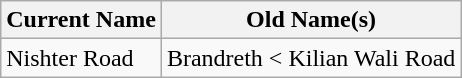<table class="wikitable">
<tr>
<th>Current Name</th>
<th>Old Name(s)</th>
</tr>
<tr>
<td>Nishter Road</td>
<td>Brandreth < Kilian Wali Road</td>
</tr>
</table>
